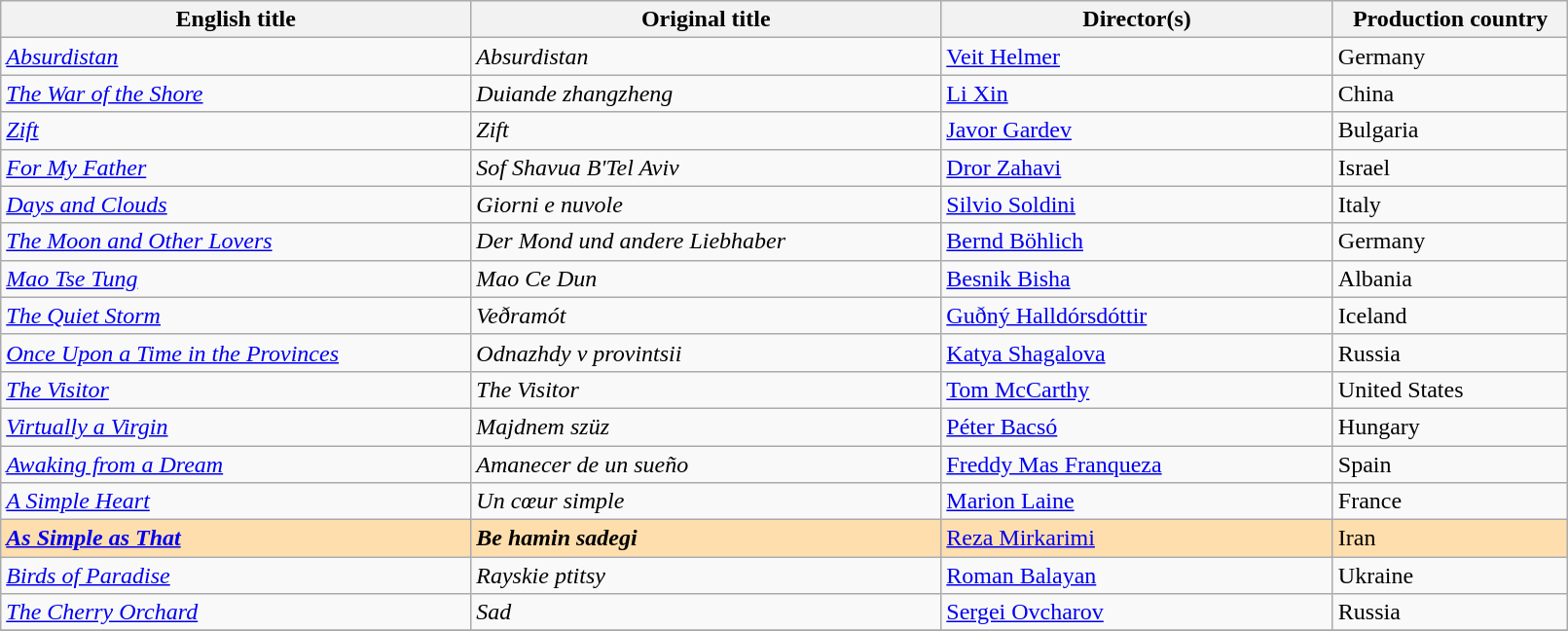<table class="sortable wikitable" width="85%" cellpadding="5">
<tr>
<th width="30%">English title</th>
<th width="30%">Original title</th>
<th width="25%">Director(s)</th>
<th width="15%">Production country</th>
</tr>
<tr>
<td><em><a href='#'>Absurdistan</a></em></td>
<td><em>Absurdistan</em></td>
<td><a href='#'>Veit Helmer</a></td>
<td>Germany</td>
</tr>
<tr>
<td><em><a href='#'>The War of the Shore</a></em></td>
<td><em>Duiande zhangzheng</em></td>
<td><a href='#'>Li Xin</a></td>
<td>China</td>
</tr>
<tr>
<td><em><a href='#'>Zift</a></em></td>
<td><em>Zift</em></td>
<td><a href='#'>Javor Gardev</a></td>
<td>Bulgaria</td>
</tr>
<tr>
<td><em><a href='#'>For My Father</a></em></td>
<td><em>Sof Shavua B'Tel Aviv</em></td>
<td><a href='#'>Dror Zahavi</a></td>
<td>Israel</td>
</tr>
<tr>
<td><em><a href='#'>Days and Clouds</a></em></td>
<td><em>Giorni e nuvole</em></td>
<td><a href='#'>Silvio Soldini</a></td>
<td>Italy</td>
</tr>
<tr>
<td><em><a href='#'>The Moon and Other Lovers</a></em></td>
<td><em>Der Mond und andere Liebhaber</em></td>
<td><a href='#'>Bernd Böhlich</a></td>
<td>Germany</td>
</tr>
<tr>
<td><em><a href='#'>Mao Tse Tung</a></em></td>
<td><em>Mao Ce Dun</em></td>
<td><a href='#'>Besnik Bisha</a></td>
<td>Albania</td>
</tr>
<tr>
<td><em><a href='#'>The Quiet Storm</a></em></td>
<td><em>Veðramót</em></td>
<td><a href='#'>Guðný Halldórsdóttir</a></td>
<td>Iceland</td>
</tr>
<tr>
<td><em><a href='#'>Once Upon a Time in the Provinces</a></em></td>
<td><em>Odnazhdy v provintsii</em></td>
<td><a href='#'>Katya Shagalova</a></td>
<td>Russia</td>
</tr>
<tr>
<td><em><a href='#'>The Visitor</a></em></td>
<td><em>The Visitor</em></td>
<td><a href='#'>Tom McCarthy</a></td>
<td>United States</td>
</tr>
<tr>
<td><em><a href='#'>Virtually a Virgin</a></em></td>
<td><em>Majdnem szüz</em></td>
<td><a href='#'>Péter Bacsó</a></td>
<td>Hungary</td>
</tr>
<tr>
<td><em><a href='#'>Awaking from a Dream</a></em></td>
<td><em>Amanecer de un sueño</em></td>
<td><a href='#'>Freddy Mas Franqueza</a></td>
<td>Spain</td>
</tr>
<tr>
<td><em><a href='#'>A Simple Heart</a></em></td>
<td><em>Un cœur simple</em></td>
<td><a href='#'>Marion Laine</a></td>
<td>France</td>
</tr>
<tr style="background:#FFDEAD;">
<td><strong><em><a href='#'>As Simple as That</a></em></strong></td>
<td><strong><em>Be hamin sadegi</em></strong></td>
<td><a href='#'>Reza Mirkarimi</a></td>
<td>Iran</td>
</tr>
<tr>
<td><em><a href='#'>Birds of Paradise</a></em></td>
<td><em>Rayskie ptitsy</em></td>
<td><a href='#'>Roman Balayan</a></td>
<td>Ukraine</td>
</tr>
<tr>
<td><em><a href='#'>The Cherry Orchard</a></em></td>
<td><em>Sad</em></td>
<td><a href='#'>Sergei Ovcharov</a></td>
<td>Russia</td>
</tr>
<tr>
</tr>
</table>
